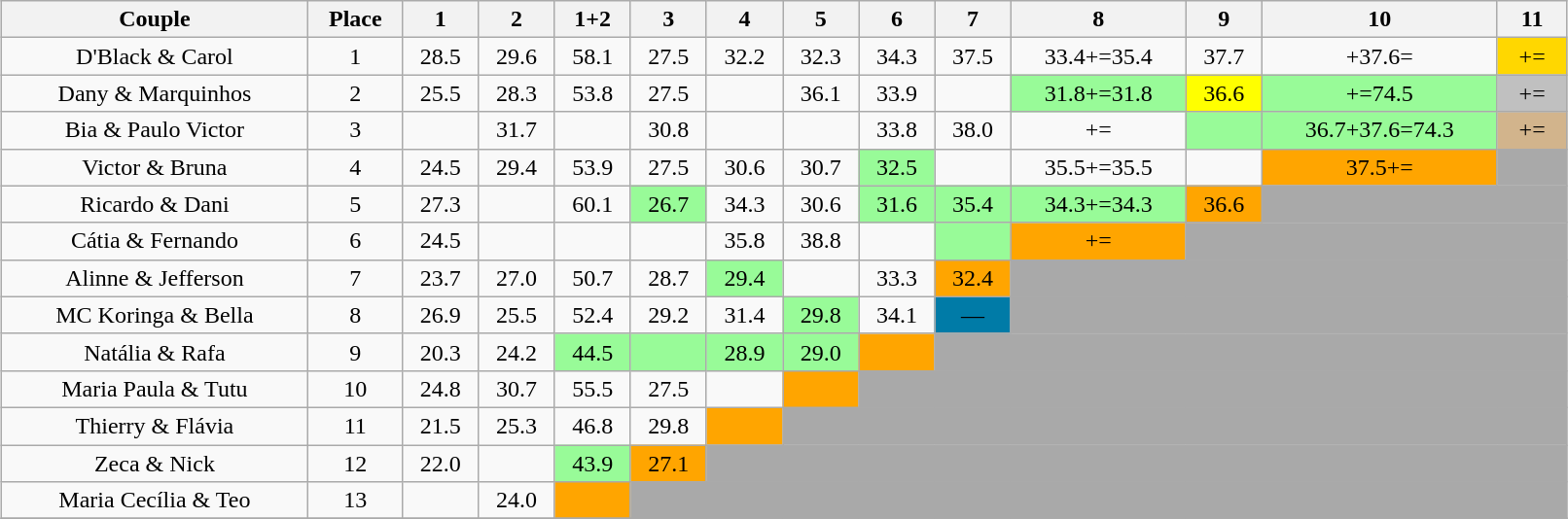<table class="wikitable sortable"  style="margin:auto; text-align:center; white-space:nowrap; width:85%;">
<tr>
<th width=45>Couple</th>
<th width=25>Place</th>
<th width=25>1</th>
<th width=25>2</th>
<th width=25>1+2</th>
<th width=25>3</th>
<th width=25>4</th>
<th width=25>5</th>
<th width=25>6</th>
<th width=25>7</th>
<th width=25>8</th>
<th width=25>9</th>
<th width=25>10</th>
<th width=25>11</th>
</tr>
<tr>
<td>D'Black & Carol</td>
<td>1</td>
<td>28.5</td>
<td>29.6</td>
<td>58.1</td>
<td>27.5</td>
<td>32.2</td>
<td>32.3</td>
<td>34.3</td>
<td>37.5</td>
<td>33.4+=35.4</td>
<td>37.7</td>
<td>+37.6=</td>
<td bgcolor=FFD700>+=</td>
</tr>
<tr>
<td>Dany & Marquinhos</td>
<td>2</td>
<td>25.5</td>
<td>28.3</td>
<td>53.8</td>
<td>27.5</td>
<td></td>
<td>36.1</td>
<td>33.9</td>
<td></td>
<td bgcolor=98FB98>31.8+=31.8</td>
<td bgcolor=FFFF00>36.6</td>
<td bgcolor=98FB98>+=74.5</td>
<td bgcolor=C0C0C0>+=</td>
</tr>
<tr>
<td>Bia & Paulo Victor</td>
<td>3</td>
<td></td>
<td>31.7</td>
<td></td>
<td>30.8</td>
<td></td>
<td></td>
<td>33.8</td>
<td>38.0</td>
<td>+=</td>
<td bgcolor=98FB98></td>
<td bgcolor=98FB98>36.7+37.6=74.3</td>
<td bgcolor=D2B48C>+=</td>
</tr>
<tr>
<td>Victor & Bruna</td>
<td>4</td>
<td>24.5</td>
<td>29.4</td>
<td>53.9</td>
<td>27.5</td>
<td>30.6</td>
<td>30.7</td>
<td bgcolor=98FB98>32.5</td>
<td></td>
<td>35.5+=35.5</td>
<td></td>
<td bgcolor=FFA500>37.5+=</td>
<td bgcolor=A9A9A9></td>
</tr>
<tr>
<td>Ricardo & Dani</td>
<td>5</td>
<td>27.3</td>
<td></td>
<td>60.1</td>
<td bgcolor=98FB98>26.7</td>
<td>34.3</td>
<td>30.6</td>
<td bgcolor=98FB98>31.6</td>
<td bgcolor=98FB98>35.4</td>
<td bgcolor=98FB98>34.3+=34.3</td>
<td bgcolor=FFA500>36.6</td>
<td bgcolor=A9A9A9 colspan=2></td>
</tr>
<tr>
<td>Cátia & Fernando</td>
<td>6</td>
<td>24.5</td>
<td></td>
<td></td>
<td></td>
<td>35.8</td>
<td>38.8</td>
<td></td>
<td bgcolor=98FB98></td>
<td bgcolor=FFA500>+=</td>
<td bgcolor=A9A9A9 colspan=3></td>
</tr>
<tr>
<td>Alinne & Jefferson</td>
<td>7</td>
<td>23.7</td>
<td>27.0</td>
<td>50.7</td>
<td>28.7</td>
<td bgcolor=98FB98>29.4</td>
<td></td>
<td>33.3</td>
<td bgcolor=FFA500>32.4</td>
<td bgcolor=A9A9A9 colspan=4></td>
</tr>
<tr>
<td>MC Koringa & Bella</td>
<td>8</td>
<td>26.9</td>
<td>25.5</td>
<td>52.4</td>
<td>29.2</td>
<td>31.4</td>
<td bgcolor=98FB98>29.8</td>
<td>34.1</td>
<td bgcolor=007BA7>—</td>
<td bgcolor=A9A9A9 colspan=4></td>
</tr>
<tr>
<td>Natália & Rafa</td>
<td>9</td>
<td>20.3</td>
<td>24.2</td>
<td bgcolor=98FB98>44.5</td>
<td bgcolor=98FB98></td>
<td bgcolor=98FB98>28.9</td>
<td bgcolor=98FB98>29.0</td>
<td bgcolor=FFA500></td>
<td bgcolor=A9A9A9 colspan=5></td>
</tr>
<tr>
<td>Maria Paula & Tutu</td>
<td>10</td>
<td>24.8</td>
<td>30.7</td>
<td>55.5</td>
<td>27.5</td>
<td></td>
<td bgcolor=FFA500></td>
<td bgcolor=A9A9A9 colspan=6></td>
</tr>
<tr>
<td>Thierry & Flávia</td>
<td>11</td>
<td>21.5</td>
<td>25.3</td>
<td>46.8</td>
<td>29.8</td>
<td bgcolor=FFA500></td>
<td bgcolor=A9A9A9 colspan=7></td>
</tr>
<tr>
<td>Zeca & Nick</td>
<td>12</td>
<td>22.0</td>
<td></td>
<td bgcolor=98FB98>43.9</td>
<td bgcolor=FFA500>27.1</td>
<td bgcolor=A9A9A9 colspan=8></td>
</tr>
<tr>
<td>Maria Cecília & Teo</td>
<td>13</td>
<td></td>
<td>24.0</td>
<td bgcolor=FFA500></td>
<td bgcolor=A9A9A9 colspan=9></td>
</tr>
<tr>
</tr>
</table>
